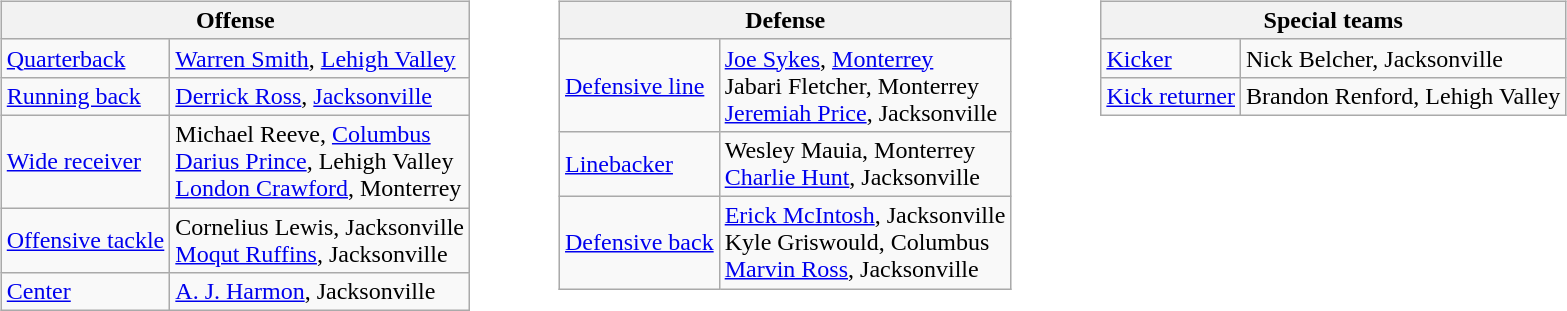<table border=0>
<tr valign="top">
<td><br><table class="wikitable">
<tr>
<th colspan="2">Offense</th>
</tr>
<tr>
<td><a href='#'>Quarterback</a></td>
<td><a href='#'>Warren Smith</a>, <a href='#'>Lehigh Valley</a></td>
</tr>
<tr>
<td><a href='#'>Running back</a></td>
<td><a href='#'>Derrick Ross</a>, <a href='#'>Jacksonville</a></td>
</tr>
<tr>
<td><a href='#'>Wide receiver</a></td>
<td>Michael Reeve, <a href='#'>Columbus</a><br><a href='#'>Darius Prince</a>, Lehigh Valley<br><a href='#'>London Crawford</a>, Monterrey</td>
</tr>
<tr>
<td><a href='#'>Offensive tackle</a></td>
<td>Cornelius Lewis, Jacksonville<br><a href='#'>Moqut Ruffins</a>, Jacksonville</td>
</tr>
<tr>
<td><a href='#'>Center</a></td>
<td><a href='#'>A. J. Harmon</a>, Jacksonville</td>
</tr>
</table>
</td>
<td style="padding-left:40px;"><br><table class="wikitable">
<tr>
<th colspan="2">Defense</th>
</tr>
<tr>
<td><a href='#'>Defensive line</a></td>
<td><a href='#'>Joe Sykes</a>, <a href='#'>Monterrey</a><br>Jabari Fletcher, Monterrey<br><a href='#'>Jeremiah Price</a>, Jacksonville</td>
</tr>
<tr>
<td><a href='#'>Linebacker</a></td>
<td>Wesley Mauia, Monterrey<br><a href='#'>Charlie Hunt</a>, Jacksonville</td>
</tr>
<tr>
<td><a href='#'>Defensive back</a></td>
<td><a href='#'>Erick McIntosh</a>, Jacksonville<br>Kyle Griswould, Columbus<br><a href='#'>Marvin Ross</a>, Jacksonville</td>
</tr>
</table>
</td>
<td style="padding-left:40px;"><br><table class="wikitable">
<tr>
<th colspan="6">Special teams</th>
</tr>
<tr>
<td><a href='#'>Kicker</a></td>
<td>Nick Belcher, Jacksonville</td>
</tr>
<tr>
<td><a href='#'>Kick returner</a></td>
<td>Brandon Renford, Lehigh Valley</td>
</tr>
</table>
</td>
</tr>
</table>
